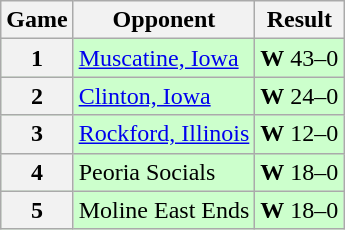<table class="wikitable">
<tr>
<th>Game</th>
<th>Opponent</th>
<th>Result</th>
</tr>
<tr style="background:#cfc">
<th>1</th>
<td><a href='#'>Muscatine, Iowa</a></td>
<td><strong>W</strong> 43–0</td>
</tr>
<tr style="background:#cfc">
<th>2</th>
<td><a href='#'>Clinton, Iowa</a></td>
<td><strong>W</strong> 24–0</td>
</tr>
<tr style="background:#cfc">
<th>3</th>
<td><a href='#'>Rockford, Illinois</a></td>
<td><strong>W</strong> 12–0</td>
</tr>
<tr style="background:#cfc">
<th>4</th>
<td>Peoria Socials</td>
<td><strong>W</strong> 18–0</td>
</tr>
<tr style="background:#cfc">
<th>5</th>
<td>Moline East Ends</td>
<td><strong>W</strong> 18–0</td>
</tr>
</table>
